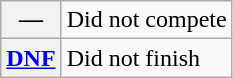<table class="wikitable">
<tr>
<th scope="row">—</th>
<td>Did not compete</td>
</tr>
<tr>
<th scope="row"><a href='#'>DNF</a></th>
<td>Did not finish</td>
</tr>
</table>
